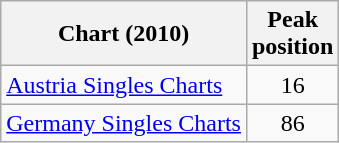<table class="wikitable sortable">
<tr>
<th>Chart (2010)</th>
<th>Peak<br>position</th>
</tr>
<tr>
<td><a href='#'>Austria Singles Charts</a></td>
<td align="center">16</td>
</tr>
<tr>
<td><a href='#'>Germany Singles Charts</a></td>
<td align="center">86</td>
</tr>
</table>
